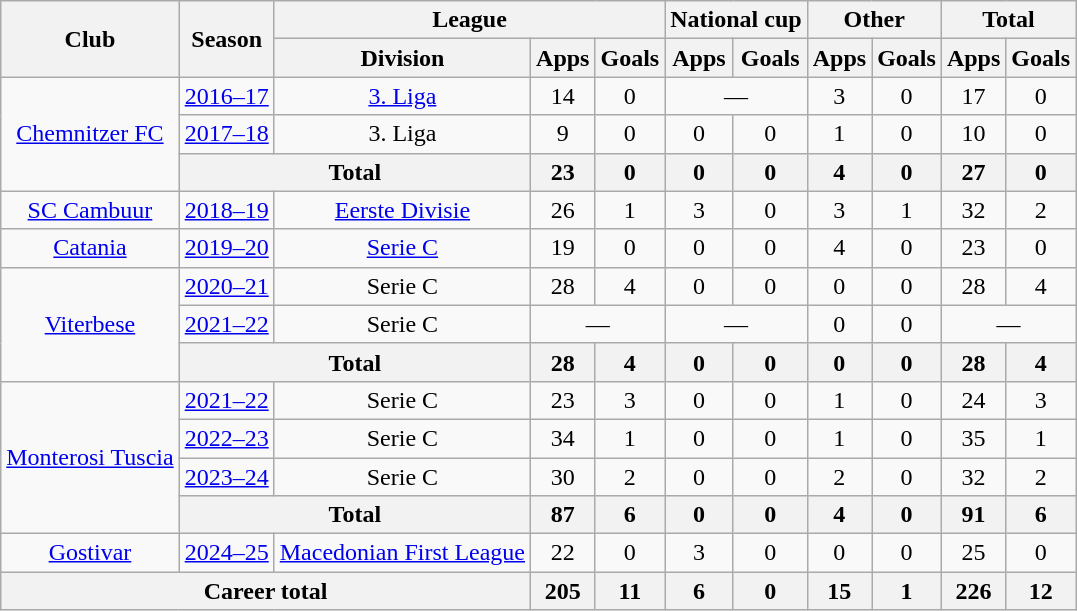<table class="wikitable" style="text-align:center">
<tr>
<th rowspan=2>Club</th>
<th rowspan=2>Season</th>
<th colspan=3>League</th>
<th colspan=2>National cup</th>
<th colspan=2>Other</th>
<th colspan=2>Total</th>
</tr>
<tr>
<th>Division</th>
<th>Apps</th>
<th>Goals</th>
<th>Apps</th>
<th>Goals</th>
<th>Apps</th>
<th>Goals</th>
<th>Apps</th>
<th>Goals</th>
</tr>
<tr>
<td rowspan=3><a href='#'>Chemnitzer FC</a></td>
<td><a href='#'>2016–17</a></td>
<td><a href='#'>3. Liga</a></td>
<td>14</td>
<td>0</td>
<td colspan=2>—</td>
<td>3</td>
<td>0</td>
<td>17</td>
<td>0</td>
</tr>
<tr>
<td><a href='#'>2017–18</a></td>
<td>3. Liga</td>
<td>9</td>
<td>0</td>
<td>0</td>
<td>0</td>
<td>1</td>
<td>0</td>
<td>10</td>
<td>0</td>
</tr>
<tr>
<th colspan=2>Total</th>
<th>23</th>
<th>0</th>
<th>0</th>
<th>0</th>
<th>4</th>
<th>0</th>
<th>27</th>
<th>0</th>
</tr>
<tr>
<td><a href='#'>SC Cambuur</a></td>
<td><a href='#'>2018–19</a></td>
<td><a href='#'>Eerste Divisie</a></td>
<td>26</td>
<td>1</td>
<td>3</td>
<td>0</td>
<td>3</td>
<td>1</td>
<td>32</td>
<td>2</td>
</tr>
<tr>
<td><a href='#'>Catania</a></td>
<td><a href='#'>2019–20</a></td>
<td><a href='#'>Serie C</a></td>
<td>19</td>
<td>0</td>
<td>0</td>
<td>0</td>
<td>4</td>
<td>0</td>
<td>23</td>
<td>0</td>
</tr>
<tr>
<td rowspan=3><a href='#'>Viterbese</a></td>
<td><a href='#'>2020–21</a></td>
<td>Serie C</td>
<td>28</td>
<td>4</td>
<td>0</td>
<td>0</td>
<td>0</td>
<td>0</td>
<td>28</td>
<td>4</td>
</tr>
<tr>
<td><a href='#'>2021–22</a></td>
<td>Serie C</td>
<td colspan=2>—</td>
<td colspan=2>—</td>
<td>0</td>
<td>0</td>
<td colspan=2>—</td>
</tr>
<tr>
<th colspan=2>Total</th>
<th>28</th>
<th>4</th>
<th>0</th>
<th>0</th>
<th>0</th>
<th>0</th>
<th>28</th>
<th>4</th>
</tr>
<tr>
<td rowspan="4"><a href='#'>Monterosi Tuscia</a></td>
<td><a href='#'>2021–22</a></td>
<td>Serie C</td>
<td>23</td>
<td>3</td>
<td>0</td>
<td>0</td>
<td>1</td>
<td>0</td>
<td>24</td>
<td>3</td>
</tr>
<tr>
<td><a href='#'>2022–23</a></td>
<td>Serie C</td>
<td>34</td>
<td>1</td>
<td>0</td>
<td>0</td>
<td>1</td>
<td>0</td>
<td>35</td>
<td>1</td>
</tr>
<tr>
<td><a href='#'>2023–24</a></td>
<td>Serie C</td>
<td>30</td>
<td>2</td>
<td>0</td>
<td>0</td>
<td>2</td>
<td>0</td>
<td>32</td>
<td>2</td>
</tr>
<tr>
<th colspan=2>Total</th>
<th>87</th>
<th>6</th>
<th>0</th>
<th>0</th>
<th>4</th>
<th>0</th>
<th>91</th>
<th>6</th>
</tr>
<tr>
<td><a href='#'>Gostivar</a></td>
<td><a href='#'>2024–25</a></td>
<td><a href='#'>Macedonian First League</a></td>
<td>22</td>
<td>0</td>
<td>3</td>
<td>0</td>
<td>0</td>
<td>0</td>
<td>25</td>
<td>0</td>
</tr>
<tr>
<th colspan=3>Career total</th>
<th>205</th>
<th>11</th>
<th>6</th>
<th>0</th>
<th>15</th>
<th>1</th>
<th>226</th>
<th>12</th>
</tr>
</table>
